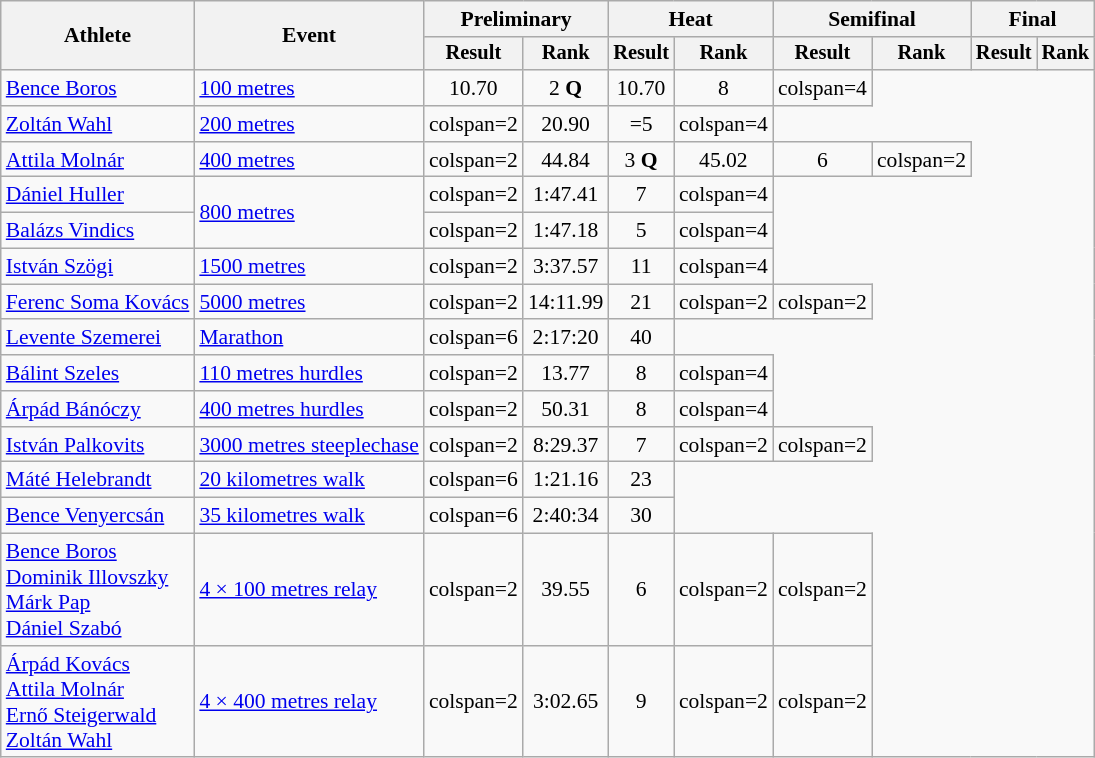<table class="wikitable" style="font-size:90%">
<tr>
<th rowspan="2">Athlete</th>
<th rowspan="2">Event</th>
<th colspan="2">Preliminary</th>
<th colspan="2">Heat</th>
<th colspan="2">Semifinal</th>
<th colspan="2">Final</th>
</tr>
<tr style="font-size:95%">
<th>Result</th>
<th>Rank</th>
<th>Result</th>
<th>Rank</th>
<th>Result</th>
<th>Rank</th>
<th>Result</th>
<th>Rank</th>
</tr>
<tr align=center>
<td align=left><a href='#'>Bence Boros</a></td>
<td align=left><a href='#'>100 metres</a></td>
<td>10.70</td>
<td>2 <strong>Q</strong></td>
<td>10.70</td>
<td>8</td>
<td>colspan=4 </td>
</tr>
<tr align=center>
<td align=left><a href='#'>Zoltán Wahl</a></td>
<td align=left><a href='#'>200 metres</a></td>
<td>colspan=2</td>
<td>20.90 </td>
<td>=5</td>
<td>colspan=4 </td>
</tr>
<tr align=center>
<td align=left><a href='#'>Attila Molnár</a></td>
<td align=left><a href='#'>400 metres</a></td>
<td>colspan=2</td>
<td>44.84 </td>
<td>3 <strong>Q</strong></td>
<td>45.02</td>
<td>6</td>
<td>colspan=2 </td>
</tr>
<tr align=center>
<td align=left><a href='#'>Dániel Huller</a></td>
<td align=left rowspan=2><a href='#'>800 metres</a></td>
<td>colspan=2</td>
<td>1:47.41</td>
<td>7</td>
<td>colspan=4 </td>
</tr>
<tr align=center>
<td align=left><a href='#'>Balázs Vindics</a></td>
<td>colspan=2</td>
<td>1:47.18</td>
<td>5</td>
<td>colspan=4 </td>
</tr>
<tr align=center>
<td align=left><a href='#'>István Szögi</a></td>
<td align=left><a href='#'>1500 metres</a></td>
<td>colspan=2</td>
<td>3:37.57</td>
<td>11</td>
<td>colspan=4 </td>
</tr>
<tr align=center>
<td align=left><a href='#'>Ferenc Soma Kovács</a></td>
<td align=left><a href='#'>5000 metres</a></td>
<td>colspan=2</td>
<td>14:11.99</td>
<td>21</td>
<td>colspan=2</td>
<td>colspan=2 </td>
</tr>
<tr align=center>
<td align=left><a href='#'>Levente Szemerei</a></td>
<td align=left><a href='#'>Marathon</a></td>
<td>colspan=6</td>
<td>2:17:20</td>
<td>40</td>
</tr>
<tr align=center>
<td align=left><a href='#'>Bálint Szeles</a></td>
<td align=left><a href='#'>110 metres hurdles</a></td>
<td>colspan=2</td>
<td>13.77</td>
<td>8</td>
<td>colspan=4 </td>
</tr>
<tr align=center>
<td align=left><a href='#'>Árpád Bánóczy</a></td>
<td align=left><a href='#'>400 metres hurdles</a></td>
<td>colspan=2</td>
<td>50.31 </td>
<td>8</td>
<td>colspan=4 </td>
</tr>
<tr align=center>
<td align=left><a href='#'>István Palkovits</a></td>
<td align=left><a href='#'>3000 metres steeplechase</a></td>
<td>colspan=2</td>
<td>8:29.37</td>
<td>7</td>
<td>colspan=2</td>
<td>colspan=2 </td>
</tr>
<tr align=center>
<td align=left><a href='#'>Máté Helebrandt</a></td>
<td align=left><a href='#'>20 kilometres walk</a></td>
<td>colspan=6</td>
<td>1:21.16 </td>
<td>23</td>
</tr>
<tr align=center>
<td align=left><a href='#'>Bence Venyercsán</a></td>
<td align=left><a href='#'>35 kilometres walk</a></td>
<td>colspan=6</td>
<td>2:40:34</td>
<td>30</td>
</tr>
<tr align=center>
<td align=left><a href='#'>Bence Boros</a><br><a href='#'>Dominik Illovszky</a><br><a href='#'>Márk Pap</a><br><a href='#'>Dániel Szabó</a></td>
<td align=left><a href='#'>4 × 100 metres relay</a></td>
<td>colspan=2</td>
<td>39.55</td>
<td>6</td>
<td>colspan=2</td>
<td>colspan=2 </td>
</tr>
<tr align=center>
<td align=left><a href='#'>Árpád Kovács</a><br><a href='#'>Attila Molnár</a><br><a href='#'>Ernő Steigerwald</a><br><a href='#'>Zoltán Wahl</a></td>
<td align=left><a href='#'>4 × 400 metres relay</a></td>
<td>colspan=2</td>
<td>3:02.65</td>
<td>9</td>
<td>colspan=2</td>
<td>colspan=2 </td>
</tr>
</table>
